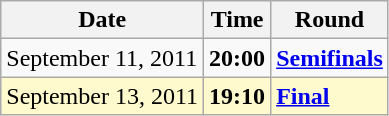<table class="wikitable">
<tr>
<th>Date</th>
<th>Time</th>
<th>Round</th>
</tr>
<tr>
<td>September 11, 2011</td>
<td><strong>20:00</strong></td>
<td><strong><a href='#'>Semifinals</a></strong></td>
</tr>
<tr style=background:lemonchiffon>
<td>September 13, 2011</td>
<td><strong>19:10</strong></td>
<td><strong><a href='#'>Final</a></strong></td>
</tr>
</table>
